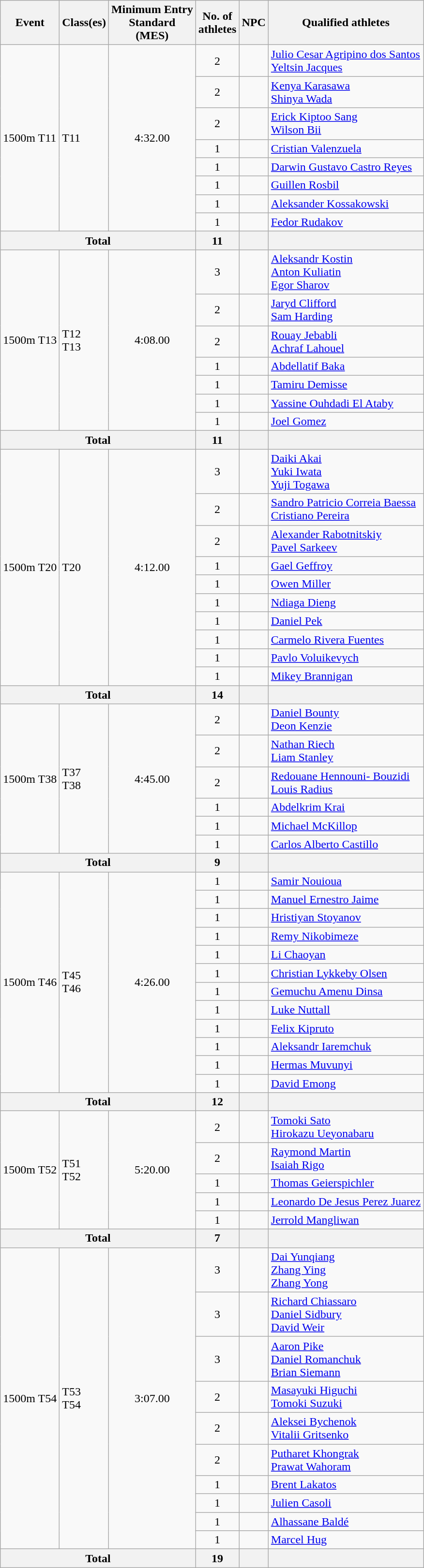<table class="wikitable">
<tr>
<th>Event</th>
<th>Class(es)</th>
<th>Minimum Entry<br> Standard<br> (MES)</th>
<th>No. of<br>athletes</th>
<th>NPC</th>
<th>Qualified athletes</th>
</tr>
<tr>
<td rowspan=8>1500m T11</td>
<td rowspan=8>T11</td>
<td rowspan=8 align="center">4:32.00</td>
<td align=center>2</td>
<td></td>
<td><a href='#'>Julio Cesar Agripino dos Santos</a><br><a href='#'>Yeltsin Jacques</a></td>
</tr>
<tr>
<td align=center>2</td>
<td></td>
<td><a href='#'>Kenya Karasawa</a><br><a href='#'>Shinya Wada</a></td>
</tr>
<tr>
<td align=center>2</td>
<td></td>
<td><a href='#'>Erick Kiptoo Sang</a><br><a href='#'>Wilson Bii</a></td>
</tr>
<tr>
<td align=center>1</td>
<td></td>
<td><a href='#'>Cristian Valenzuela</a></td>
</tr>
<tr>
<td align=center>1</td>
<td></td>
<td><a href='#'>Darwin Gustavo Castro Reyes</a></td>
</tr>
<tr>
<td align=center>1</td>
<td></td>
<td><a href='#'>Guillen Rosbil</a></td>
</tr>
<tr>
<td align=center>1</td>
<td></td>
<td><a href='#'>Aleksander Kossakowski</a></td>
</tr>
<tr>
<td align=center>1</td>
<td></td>
<td><a href='#'>Fedor Rudakov</a></td>
</tr>
<tr>
<th colspan=3>Total</th>
<th>11</th>
<th></th>
<th></th>
</tr>
<tr>
<td rowspan=7>1500m T13</td>
<td rowspan=7>T12<br>T13</td>
<td rowspan=7 align="center">4:08.00</td>
<td align=center>3</td>
<td></td>
<td><a href='#'>Aleksandr Kostin</a><br><a href='#'>Anton Kuliatin</a><br> <a href='#'>Egor Sharov</a></td>
</tr>
<tr>
<td align=center>2</td>
<td></td>
<td><a href='#'>Jaryd Clifford</a><br><a href='#'>Sam Harding</a></td>
</tr>
<tr>
<td align=center>2</td>
<td></td>
<td><a href='#'>Rouay Jebabli</a><br><a href='#'>Achraf Lahouel</a></td>
</tr>
<tr>
<td align=center>1</td>
<td></td>
<td><a href='#'>Abdellatif Baka</a></td>
</tr>
<tr>
<td align=center>1</td>
<td></td>
<td><a href='#'>Tamiru Demisse</a></td>
</tr>
<tr>
<td align=center>1</td>
<td></td>
<td><a href='#'>Yassine Ouhdadi El Ataby</a></td>
</tr>
<tr>
<td align=center>1</td>
<td></td>
<td><a href='#'>Joel Gomez</a></td>
</tr>
<tr>
<th colspan=3>Total</th>
<th>11</th>
<th></th>
<th></th>
</tr>
<tr>
<td rowspan=10>1500m T20</td>
<td rowspan=10>T20</td>
<td rowspan=10 align="center">4:12.00</td>
<td align=center>3</td>
<td></td>
<td><a href='#'>Daiki Akai</a><br><a href='#'>Yuki Iwata</a><br><a href='#'>Yuji Togawa</a></td>
</tr>
<tr>
<td align=center>2</td>
<td></td>
<td><a href='#'>Sandro Patricio Correia Baessa</a><br><a href='#'>Cristiano Pereira</a></td>
</tr>
<tr>
<td align=center>2</td>
<td></td>
<td><a href='#'>Alexander Rabotnitskiy</a><br><a href='#'>Pavel Sarkeev</a></td>
</tr>
<tr>
<td align=center>1</td>
<td></td>
<td><a href='#'>Gael Geffroy</a></td>
</tr>
<tr>
<td align=center>1</td>
<td></td>
<td><a href='#'>Owen Miller</a></td>
</tr>
<tr>
<td align=center>1</td>
<td></td>
<td><a href='#'>Ndiaga Dieng</a></td>
</tr>
<tr>
<td align=center>1</td>
<td></td>
<td><a href='#'>Daniel Pek</a></td>
</tr>
<tr>
<td align=center>1</td>
<td></td>
<td><a href='#'>Carmelo Rivera Fuentes</a></td>
</tr>
<tr>
<td align=center>1</td>
<td></td>
<td><a href='#'>Pavlo Voluikevych</a></td>
</tr>
<tr>
<td align=center>1</td>
<td></td>
<td><a href='#'>Mikey Brannigan</a></td>
</tr>
<tr>
<th colspan=3>Total</th>
<th>14</th>
<th></th>
<th></th>
</tr>
<tr>
<td rowspan=6>1500m T38</td>
<td rowspan=6>T37<br>T38</td>
<td rowspan=6 align="center">4:45.00</td>
<td align=center>2</td>
<td></td>
<td><a href='#'>Daniel Bounty</a><br><a href='#'>Deon Kenzie</a></td>
</tr>
<tr>
<td align=center>2</td>
<td></td>
<td><a href='#'>Nathan Riech</a><br><a href='#'>Liam Stanley</a></td>
</tr>
<tr>
<td align=center>2</td>
<td></td>
<td><a href='#'>Redouane Hennouni- Bouzidi</a><br><a href='#'>Louis Radius</a></td>
</tr>
<tr>
<td align=center>1</td>
<td></td>
<td><a href='#'>Abdelkrim Krai</a></td>
</tr>
<tr>
<td align=center>1</td>
<td></td>
<td><a href='#'>Michael McKillop</a></td>
</tr>
<tr>
<td align=center>1</td>
<td></td>
<td><a href='#'>Carlos Alberto Castillo</a></td>
</tr>
<tr>
<th colspan=3>Total</th>
<th>9</th>
<th></th>
<th></th>
</tr>
<tr>
<td rowspan=12>1500m T46</td>
<td rowspan=12>T45<br>T46</td>
<td rowspan=12 align="center">4:26.00</td>
<td align=center>1</td>
<td></td>
<td><a href='#'>Samir Nouioua</a></td>
</tr>
<tr>
<td align=center>1</td>
<td></td>
<td><a href='#'>Manuel Ernestro Jaime</a></td>
</tr>
<tr>
<td align=center>1</td>
<td></td>
<td><a href='#'>Hristiyan Stoyanov</a></td>
</tr>
<tr>
<td align=center>1</td>
<td></td>
<td><a href='#'>Remy Nikobimeze</a></td>
</tr>
<tr>
<td align=center>1</td>
<td></td>
<td><a href='#'>Li Chaoyan</a></td>
</tr>
<tr>
<td align=center>1</td>
<td></td>
<td><a href='#'>Christian Lykkeby Olsen</a></td>
</tr>
<tr>
<td align=center>1</td>
<td></td>
<td><a href='#'>Gemuchu Amenu Dinsa</a></td>
</tr>
<tr>
<td align=center>1</td>
<td></td>
<td><a href='#'>Luke Nuttall</a></td>
</tr>
<tr>
<td align=center>1</td>
<td></td>
<td><a href='#'>Felix Kipruto</a></td>
</tr>
<tr>
<td align=center>1</td>
<td></td>
<td><a href='#'>Aleksandr Iaremchuk</a></td>
</tr>
<tr>
<td align=center>1</td>
<td></td>
<td><a href='#'>Hermas Muvunyi</a></td>
</tr>
<tr>
<td align=center>1</td>
<td></td>
<td><a href='#'>David Emong</a></td>
</tr>
<tr>
<th colspan=3>Total</th>
<th>12</th>
<th></th>
<th></th>
</tr>
<tr>
<td rowspan=5>1500m T52</td>
<td rowspan=5>T51<br>T52</td>
<td rowspan=5 align="center">5:20.00</td>
<td align=center>2</td>
<td></td>
<td><a href='#'>Tomoki Sato</a><br><a href='#'>Hirokazu Ueyonabaru</a></td>
</tr>
<tr>
<td align=center>2</td>
<td></td>
<td><a href='#'>Raymond Martin</a><br><a href='#'>Isaiah Rigo</a></td>
</tr>
<tr>
<td align=center>1</td>
<td></td>
<td><a href='#'>Thomas Geierspichler</a></td>
</tr>
<tr>
<td align=center>1</td>
<td></td>
<td><a href='#'>Leonardo De Jesus Perez Juarez</a></td>
</tr>
<tr>
<td align=center>1</td>
<td></td>
<td><a href='#'>Jerrold Mangliwan</a></td>
</tr>
<tr>
<th colspan=3>Total</th>
<th>7</th>
<th></th>
<th></th>
</tr>
<tr>
<td rowspan=10>1500m T54</td>
<td rowspan=10>T53<br>T54</td>
<td rowspan=10 align="center">3:07.00</td>
<td align=center>3</td>
<td></td>
<td><a href='#'>Dai Yunqiang</a><br><a href='#'>Zhang Ying</a><br><a href='#'>Zhang Yong</a></td>
</tr>
<tr>
<td align=center>3</td>
<td></td>
<td><a href='#'>Richard Chiassaro</a><br><a href='#'>Daniel Sidbury</a><br><a href='#'>David Weir</a></td>
</tr>
<tr>
<td align=center>3</td>
<td></td>
<td><a href='#'>Aaron Pike</a><br><a href='#'>Daniel Romanchuk</a><br><a href='#'>Brian Siemann</a></td>
</tr>
<tr>
<td align=center>2</td>
<td></td>
<td><a href='#'>Masayuki Higuchi</a><br><a href='#'>Tomoki Suzuki</a></td>
</tr>
<tr>
<td align=center>2</td>
<td></td>
<td><a href='#'>Aleksei Bychenok</a><br><a href='#'>Vitalii Gritsenko</a></td>
</tr>
<tr>
<td align=center>2</td>
<td></td>
<td><a href='#'>Putharet Khongrak</a><br><a href='#'>Prawat Wahoram</a></td>
</tr>
<tr>
<td align=center>1</td>
<td></td>
<td><a href='#'>Brent Lakatos</a></td>
</tr>
<tr>
<td align=center>1</td>
<td></td>
<td><a href='#'>Julien Casoli</a></td>
</tr>
<tr>
<td align=center>1</td>
<td></td>
<td><a href='#'>Alhassane Baldé</a></td>
</tr>
<tr>
<td align=center>1</td>
<td></td>
<td><a href='#'>Marcel Hug</a></td>
</tr>
<tr>
<th colspan=3>Total</th>
<th>19</th>
<th></th>
<th></th>
</tr>
</table>
